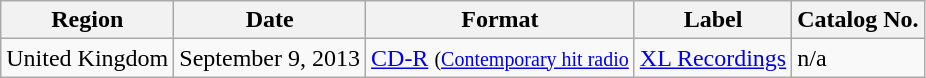<table class="wikitable plainrowheaders">
<tr>
<th>Region</th>
<th>Date</th>
<th>Format</th>
<th>Label</th>
<th>Catalog No.</th>
</tr>
<tr>
<td>United Kingdom</td>
<td>September 9, 2013</td>
<td><a href='#'>CD-R</a> <small>(<a href='#'>Contemporary hit radio</a></small></td>
<td><a href='#'>XL Recordings</a></td>
<td>n/a</td>
</tr>
</table>
